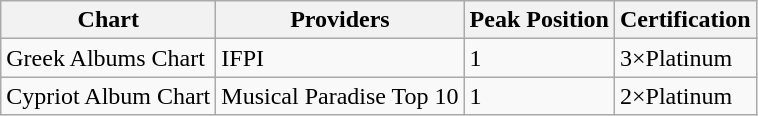<table class="wikitable">
<tr>
<th align="left">Chart</th>
<th align="left">Providers</th>
<th align="left">Peak Position</th>
<th align="left">Certification</th>
</tr>
<tr>
<td align="left">Greek Albums Chart</td>
<td align="left">IFPI</td>
<td>1</td>
<td align="left">3×Platinum</td>
</tr>
<tr>
<td align="left">Cypriot Album Chart</td>
<td align="left">Musical Paradise Top 10</td>
<td>1</td>
<td align="left">2×Platinum</td>
</tr>
</table>
